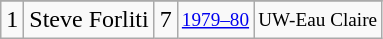<table class="wikitable">
<tr>
</tr>
<tr>
<td>1</td>
<td>Steve Forliti</td>
<td>7</td>
<td style="font-size:80%;"><a href='#'>1979–80</a></td>
<td style="font-size:80%;">UW-Eau Claire</td>
</tr>
</table>
